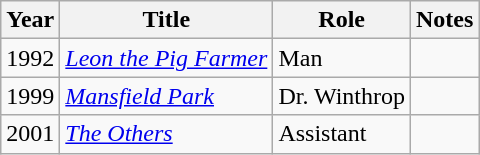<table class="wikitable">
<tr>
<th>Year</th>
<th>Title</th>
<th>Role</th>
<th>Notes</th>
</tr>
<tr>
<td>1992</td>
<td><em><a href='#'>Leon the Pig Farmer</a></em></td>
<td>Man</td>
<td></td>
</tr>
<tr>
<td>1999</td>
<td><em><a href='#'>Mansfield Park</a></em></td>
<td>Dr. Winthrop</td>
<td></td>
</tr>
<tr>
<td>2001</td>
<td><em><a href='#'>The Others</a></em></td>
<td>Assistant</td>
<td></td>
</tr>
</table>
